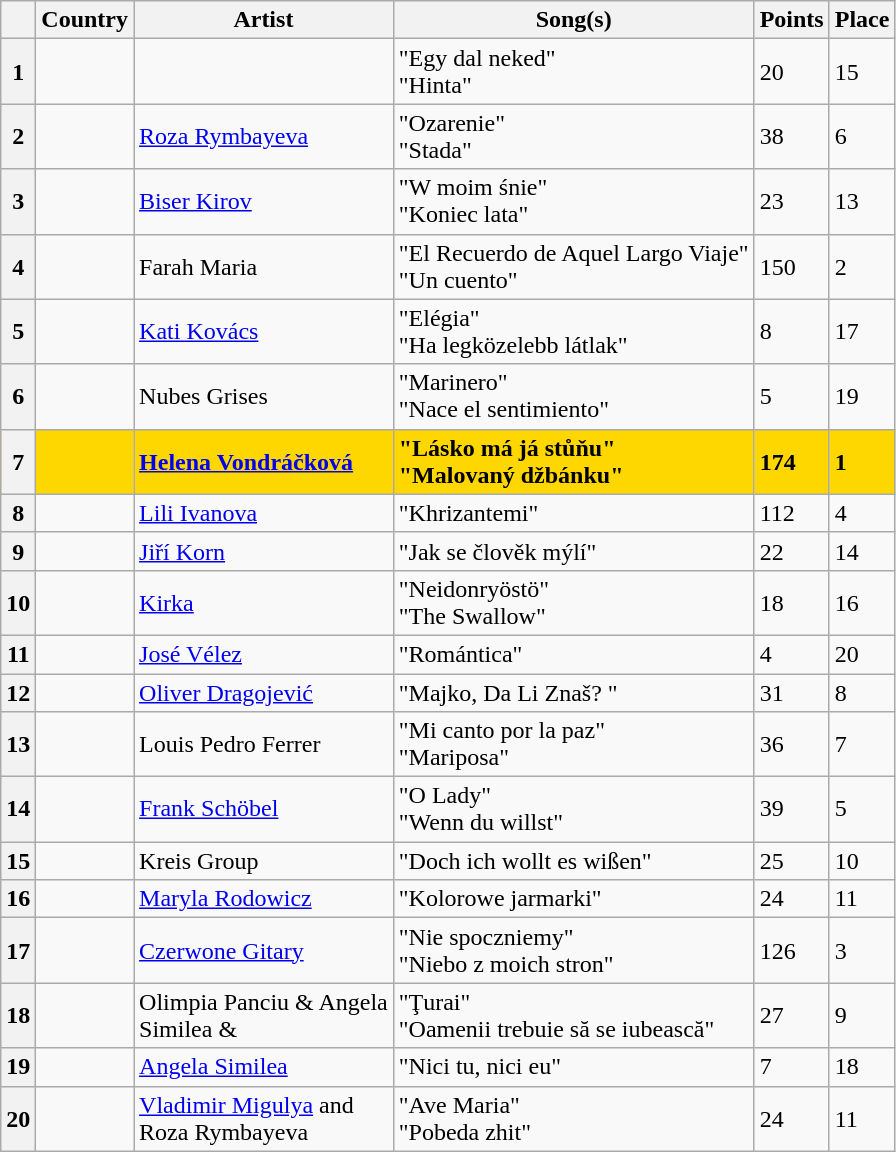<table class="sortable wikitable">
<tr>
<th></th>
<th>Country</th>
<th>Artist</th>
<th>Song(s)</th>
<th class="unsortable">Points</th>
<th>Place</th>
</tr>
<tr>
<th scope="row" style="text-align:center;">1</th>
<td></td>
<td></td>
<td>"Egy dal neked"<br>"Hinta"</td>
<td>20</td>
<td>15</td>
</tr>
<tr>
<th scope="row" style="text-align:center;">2</th>
<td></td>
<td><a href='#'>Roza Rymbayeva</a></td>
<td>"Ozarenie"<br>"Stada"</td>
<td>38</td>
<td>6</td>
</tr>
<tr>
<th scope="row" style="text-align:center;">3</th>
<td></td>
<td><a href='#'>Biser Kirov</a></td>
<td>"W moim śnie"<br>"Koniec lata"</td>
<td>23</td>
<td>13</td>
</tr>
<tr>
<th scope="row" style="text-align:center;">4</th>
<td></td>
<td>Farah Maria</td>
<td>"El Recuerdo de Aquel Largo Viaje"<br>"Un cuento"</td>
<td>150</td>
<td>2</td>
</tr>
<tr>
<th scope="row" style="text-align:center;">5</th>
<td></td>
<td><a href='#'>Kati Kovács</a></td>
<td>"Elégia"<br>"Ha legközelebb látlak"</td>
<td>8</td>
<td>17</td>
</tr>
<tr>
<th scope="row" style="text-align:center;">6</th>
<td></td>
<td>Nubes Grises</td>
<td>"Marinero"<br>"Nace el sentimiento"</td>
<td>5</td>
<td>19</td>
</tr>
<tr style="font-weight:bold;background:gold">
<th scope="row" style="text-align:center;">7</th>
<td></td>
<td><a href='#'>Helena Vondráčková</a></td>
<td>"Lásko má já stůňu"<br>"Malovaný džbánku"</td>
<td>174</td>
<td>1</td>
</tr>
<tr>
<th scope="row" style="text-align:center;">8</th>
<td></td>
<td><a href='#'>Lili Ivanova</a></td>
<td>"Khrizantemi"</td>
<td>112</td>
<td>4</td>
</tr>
<tr>
<th scope="row" style="text-align:center;">9</th>
<td></td>
<td><a href='#'>Jiří Korn</a></td>
<td>"Jak se člověk mýlí"</td>
<td>22</td>
<td>14</td>
</tr>
<tr>
<th scope="row" style="text-align:center;">10</th>
<td></td>
<td><a href='#'>Kirka</a></td>
<td>"Neidonryöstö"<br>"The Swallow"</td>
<td>18</td>
<td>16</td>
</tr>
<tr>
<th scope="row" style="text-align:center;">11</th>
<td></td>
<td><a href='#'>José Vélez</a></td>
<td>"Romántica"</td>
<td>4</td>
<td>20</td>
</tr>
<tr>
<th scope="row" style="text-align:center;">12</th>
<td></td>
<td><a href='#'>Oliver Dragojević</a></td>
<td>"Majko, Da Li Znaš? "</td>
<td>31</td>
<td>8</td>
</tr>
<tr>
<th scope="row" style="text-align:center;">13</th>
<td></td>
<td>Louis Pedro Ferrer</td>
<td>"Mi canto por la paz"<br>"Mariposa"</td>
<td>36</td>
<td>7</td>
</tr>
<tr>
<th scope="row" style="text-align:center;">14</th>
<td></td>
<td><a href='#'>Frank Schöbel</a></td>
<td>"O Lady"<br>"Wenn du willst"</td>
<td>39</td>
<td>5</td>
</tr>
<tr>
<th scope="row" style="text-align:center;">15</th>
<td></td>
<td>Kreis Group</td>
<td>"Doch ich wollt es wißen"</td>
<td>25</td>
<td>10</td>
</tr>
<tr>
<th scope="row" style="text-align:center;">16</th>
<td></td>
<td><a href='#'>Maryla Rodowicz</a></td>
<td>"Kolorowe jarmarki"</td>
<td>24</td>
<td>11</td>
</tr>
<tr>
<th scope="row" style="text-align:center;">17</th>
<td></td>
<td><a href='#'>Czerwone Gitary</a></td>
<td>"Nie spoczniemy"<br>"Niebo z moich stron"</td>
<td>126</td>
<td>3</td>
</tr>
<tr>
<th scope="row" style="text-align:center;">18</th>
<td></td>
<td>Olimpia Panciu & Angela<br>Similea & </td>
<td>"Ţurai"<br>"Oamenii trebuie să se iubească"</td>
<td>27</td>
<td>9</td>
</tr>
<tr>
<th scope="row" style="text-align:center;">19</th>
<td></td>
<td><a href='#'>Angela Similea</a></td>
<td>"Nici tu, nici eu"</td>
<td>7</td>
<td>18</td>
</tr>
<tr>
<th scope="row" style="text-align:center;">20</th>
<td></td>
<td><a href='#'>Vladimir Migulya</a> and<br>Roza Rymbayeva</td>
<td>"Ave Maria"<br>"Pobeda zhit"</td>
<td>24</td>
<td>11</td>
</tr>
</table>
